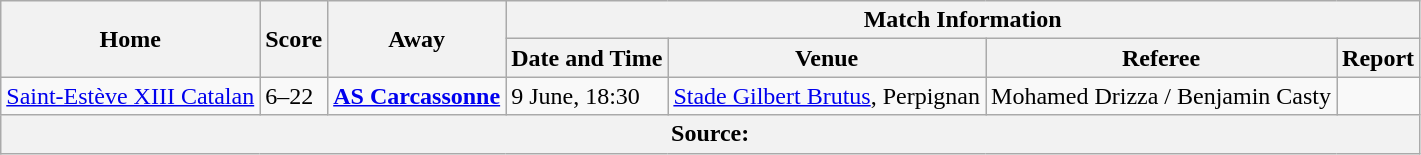<table class="wikitable defaultcenter col1left col3left">
<tr>
<th scope="col" rowspan=2>Home</th>
<th scope="col" rowspan=2>Score</th>
<th scope="col" rowspan=2>Away</th>
<th scope="col" colspan=4>Match Information</th>
</tr>
<tr>
<th scope="col">Date and Time</th>
<th scope="col">Venue</th>
<th scope="col">Referee</th>
<th scope="col">Report</th>
</tr>
<tr>
<td> <a href='#'>Saint-Estève XIII Catalan</a></td>
<td>6–22</td>
<td> <strong><a href='#'>AS Carcassonne</a></strong></td>
<td>9 June, 18:30</td>
<td><a href='#'>Stade Gilbert Brutus</a>, Perpignan</td>
<td>Mohamed Drizza / Benjamin Casty</td>
<td></td>
</tr>
<tr>
<th colspan=7>Source:</th>
</tr>
</table>
